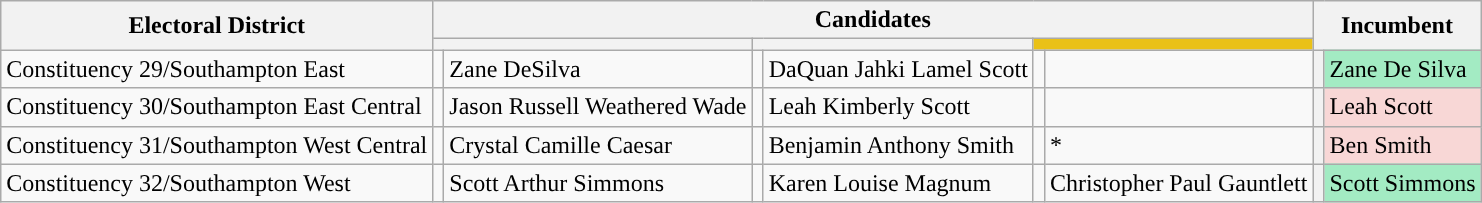<table class="wikitable">
<tr>
<th rowspan="2">Electoral District</th>
<th colspan="6">Candidates</th>
<th colspan="2" rowspan="2">Incumbent</th>
</tr>
<tr>
<th colspan="2" style="background:"><a href='#'></a></th>
<th colspan="2" style="background:"><a href='#'></a></th>
<td colspan="2" style="background:#EAC117"><a href='#'></a></td>
</tr>
<tr>
<td Southampton East – Windreach Bermuda>Constituency 29/Southampton East</td>
<td></td>
<td>Zane DeSilva</td>
<td></td>
<td>DaQuan Jahki Lamel Scott</td>
<td></td>
<td></td>
<th style="background:"></th>
<td style="background:#a3ebc3">Zane De Silva</td>
</tr>
<tr>
<td>Constituency 30/Southampton East Central</td>
<td></td>
<td>Jason Russell Weathered Wade</td>
<td></td>
<td>Leah Kimberly Scott</td>
<td></td>
<td></td>
<th style="background:"></th>
<td style="background:#F8D7D6;">Leah Scott</td>
</tr>
<tr>
<td>Constituency 31/Southampton West Central</td>
<td></td>
<td>Crystal Camille Caesar</td>
<td></td>
<td>Benjamin Anthony Smith</td>
<td></td>
<td>*</td>
<th style="background:"></th>
<td style="background:#F8D7D6;">Ben Smith</td>
</tr>
<tr>
<td>Constituency 32/Southampton West</td>
<td></td>
<td>Scott Arthur Simmons</td>
<td></td>
<td>Karen Louise Magnum</td>
<td></td>
<td>Christopher Paul Gauntlett</td>
<th style="background:"></th>
<td style="background:#a3ebc3">Scott Simmons</td>
</tr>
</table>
